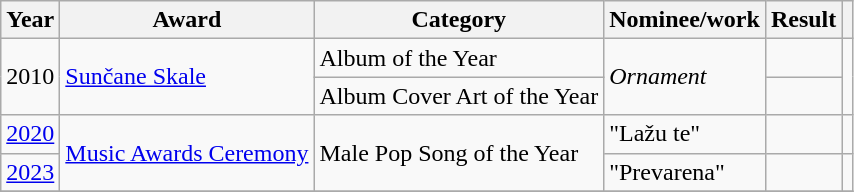<table class="wikitable">
<tr>
<th>Year</th>
<th>Award</th>
<th>Category</th>
<th>Nominee/work</th>
<th>Result</th>
<th></th>
</tr>
<tr>
<td rowspan="2">2010</td>
<td rowspan="2"><a href='#'>Sunčane Skale</a></td>
<td>Album of the Year</td>
<td rowspan="2"><em>Ornament</em></td>
<td></td>
<td rowspan="2"></td>
</tr>
<tr>
<td>Album Cover Art of the Year</td>
<td></td>
</tr>
<tr>
<td><a href='#'>2020</a></td>
<td rowspan="2"><a href='#'>Music Awards Ceremony</a></td>
<td rowspan="2">Male Pop Song of the Year</td>
<td>"Lažu te"</td>
<td></td>
<td></td>
</tr>
<tr>
<td><a href='#'>2023</a></td>
<td>"Prevarena"</td>
<td></td>
<td></td>
</tr>
<tr>
</tr>
</table>
